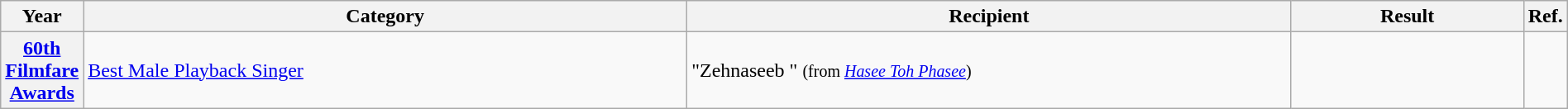<table class="wikitable plainrowheaders" width="100%" "textcolor:#000;">
<tr>
<th scope="col" width=5%><strong>Year</strong></th>
<th scope="col" width=39%><strong>Category</strong></th>
<th scope="col" width=39%><strong>Recipient</strong></th>
<th scope="col" width=15%><strong>Result</strong></th>
<th scope="col" width=2%><strong>Ref.</strong></th>
</tr>
<tr>
<th scope="row"><a href='#'>60th Filmfare Awards</a></th>
<td><a href='#'>Best Male Playback Singer</a></td>
<td>"Zehnaseeb " <small>(from <em><a href='#'>Hasee Toh Phasee</a></em>)</small></td>
<td></td>
<td></td>
</tr>
</table>
